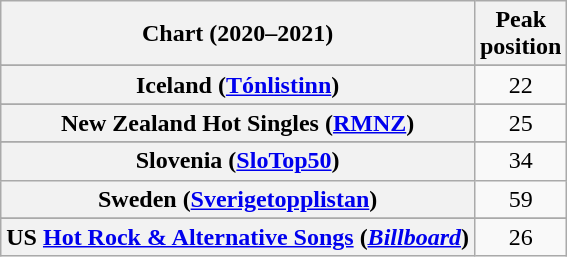<table class="wikitable sortable plainrowheaders" style="text-align:center">
<tr>
<th scope="col">Chart (2020–2021)</th>
<th scope="col">Peak<br>position</th>
</tr>
<tr>
</tr>
<tr>
</tr>
<tr>
</tr>
<tr>
</tr>
<tr>
</tr>
<tr>
</tr>
<tr>
<th scope="row">Iceland (<a href='#'>Tónlistinn</a>)</th>
<td>22</td>
</tr>
<tr>
</tr>
<tr>
<th scope="row">New Zealand Hot Singles (<a href='#'>RMNZ</a>)</th>
<td>25</td>
</tr>
<tr>
</tr>
<tr>
</tr>
<tr>
<th scope="row">Slovenia (<a href='#'>SloTop50</a>)</th>
<td>34</td>
</tr>
<tr>
<th scope="row">Sweden (<a href='#'>Sverigetopplistan</a>)</th>
<td>59</td>
</tr>
<tr>
</tr>
<tr>
</tr>
<tr>
<th scope="row">US <a href='#'>Hot Rock & Alternative Songs</a> (<em><a href='#'>Billboard</a></em>)</th>
<td>26</td>
</tr>
</table>
